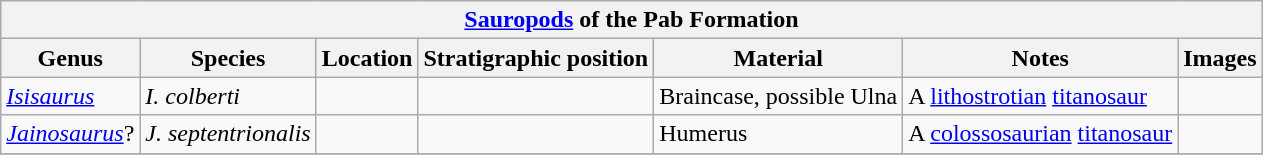<table class="wikitable" align="center">
<tr>
<th colspan="7" align="center"><a href='#'>Sauropods</a> of the Pab Formation</th>
</tr>
<tr>
<th>Genus</th>
<th>Species</th>
<th>Location</th>
<th>Stratigraphic position</th>
<th>Material</th>
<th>Notes</th>
<th>Images</th>
</tr>
<tr>
<td><em><a href='#'>Isisaurus</a></em></td>
<td><em>I. colberti</em></td>
<td></td>
<td></td>
<td>Braincase, possible Ulna</td>
<td>A <a href='#'>lithostrotian</a> <a href='#'>titanosaur</a></td>
<td></td>
</tr>
<tr>
<td><em><a href='#'>Jainosaurus</a></em>?</td>
<td><em>J. septentrionalis </em></td>
<td></td>
<td></td>
<td>Humerus</td>
<td>A <a href='#'>colossosaurian</a> <a href='#'>titanosaur</a></td>
<td></td>
</tr>
<tr>
</tr>
</table>
